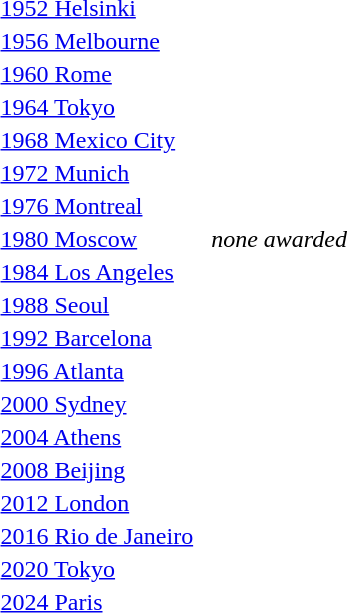<table>
<tr>
<td><a href='#'>1952 Helsinki</a><br></td>
<td></td>
<td></td>
<td></td>
</tr>
<tr>
<td><a href='#'>1956 Melbourne</a><br></td>
<td></td>
<td></td>
<td></td>
</tr>
<tr>
<td><a href='#'>1960 Rome</a><br></td>
<td></td>
<td></td>
<td></td>
</tr>
<tr>
<td><a href='#'>1964 Tokyo</a><br></td>
<td></td>
<td></td>
<td></td>
</tr>
<tr>
<td><a href='#'>1968 Mexico City</a><br></td>
<td></td>
<td></td>
<td></td>
</tr>
<tr>
<td><a href='#'>1972 Munich</a><br></td>
<td></td>
<td></td>
<td></td>
</tr>
<tr>
<td><a href='#'>1976 Montreal</a><br></td>
<td></td>
<td></td>
<td></td>
</tr>
<tr valign="top">
<td rowspan="2"><a href='#'>1980 Moscow</a><br></td>
<td rowspan="2"></td>
<td></td>
<td rowspan="2"   align="center"><em>none awarded</em></td>
</tr>
<tr>
<td></td>
</tr>
<tr>
<td><a href='#'>1984 Los Angeles</a><br></td>
<td></td>
<td></td>
<td></td>
</tr>
<tr>
<td><a href='#'>1988 Seoul</a><br></td>
<td></td>
<td></td>
<td></td>
</tr>
<tr>
<td><a href='#'>1992 Barcelona</a><br></td>
<td></td>
<td></td>
<td></td>
</tr>
<tr valign="top">
<td rowspan="2"><a href='#'>1996 Atlanta</a><br></td>
<td rowspan="2"></td>
<td rowspan="2"></td>
<td></td>
</tr>
<tr>
<td></td>
</tr>
<tr>
<td><a href='#'>2000 Sydney</a><br></td>
<td></td>
<td></td>
<td></td>
</tr>
<tr>
<td><a href='#'>2004 Athens</a><br></td>
<td></td>
<td></td>
<td></td>
</tr>
<tr>
<td><a href='#'>2008 Beijing</a><br></td>
<td></td>
<td></td>
<td></td>
</tr>
<tr>
<td><a href='#'>2012 London</a><br></td>
<td></td>
<td></td>
<td></td>
</tr>
<tr>
<td><a href='#'>2016 Rio de Janeiro</a><br></td>
<td></td>
<td></td>
<td></td>
</tr>
<tr>
<td><a href='#'>2020 Tokyo</a><br></td>
<td></td>
<td></td>
<td></td>
</tr>
<tr>
<td><a href='#'>2024 Paris</a><br></td>
<td></td>
<td></td>
<td></td>
</tr>
<tr>
</tr>
</table>
